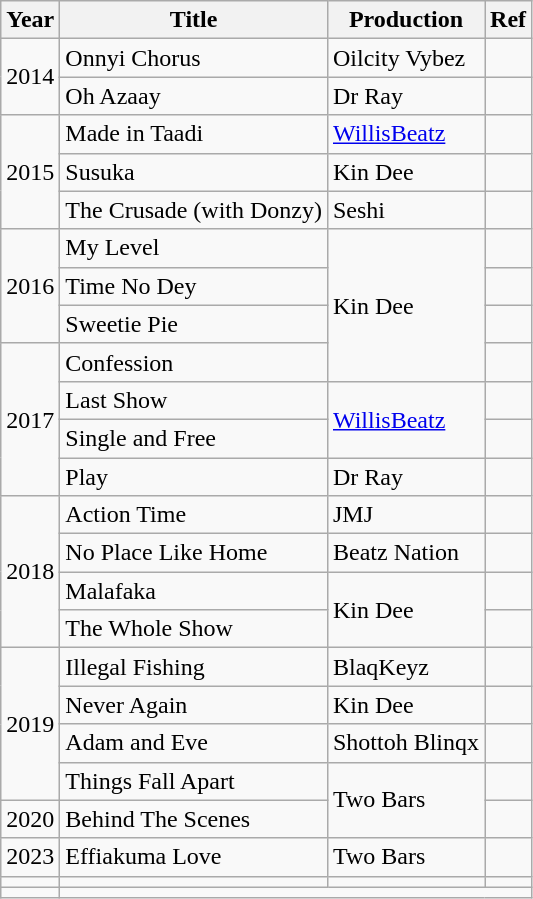<table class="wikitable sortable mw-collapsible mw-collapsed">
<tr>
<th>Year</th>
<th>Title</th>
<th>Production</th>
<th>Ref</th>
</tr>
<tr>
<td rowspan="2">2014</td>
<td>Onnyi Chorus</td>
<td>Oilcity Vybez</td>
<td></td>
</tr>
<tr>
<td>Oh Azaay</td>
<td>Dr Ray</td>
<td></td>
</tr>
<tr>
<td rowspan="3">2015</td>
<td>Made in Taadi</td>
<td><a href='#'>WillisBeatz</a></td>
<td></td>
</tr>
<tr>
<td>Susuka</td>
<td>Kin Dee</td>
<td></td>
</tr>
<tr>
<td>The Crusade (with Donzy)</td>
<td>Seshi</td>
<td></td>
</tr>
<tr>
<td rowspan="3">2016</td>
<td>My Level</td>
<td rowspan="4">Kin Dee</td>
<td></td>
</tr>
<tr>
<td>Time No Dey</td>
<td></td>
</tr>
<tr>
<td>Sweetie Pie</td>
<td></td>
</tr>
<tr>
<td rowspan="4">2017</td>
<td>Confession</td>
<td></td>
</tr>
<tr>
<td>Last Show</td>
<td rowspan="2"><a href='#'>WillisBeatz</a></td>
<td></td>
</tr>
<tr>
<td>Single and Free</td>
<td></td>
</tr>
<tr>
<td>Play</td>
<td>Dr Ray</td>
<td></td>
</tr>
<tr>
<td rowspan="4">2018</td>
<td>Action Time</td>
<td>JMJ</td>
<td></td>
</tr>
<tr>
<td>No Place Like Home</td>
<td>Beatz Nation</td>
<td></td>
</tr>
<tr>
<td>Malafaka</td>
<td rowspan="2">Kin Dee</td>
<td></td>
</tr>
<tr>
<td>The Whole Show</td>
<td></td>
</tr>
<tr>
<td rowspan="4">2019</td>
<td>Illegal Fishing</td>
<td>BlaqKeyz</td>
<td></td>
</tr>
<tr>
<td>Never Again</td>
<td>Kin Dee</td>
<td></td>
</tr>
<tr>
<td>Adam and Eve</td>
<td>Shottoh Blinqx</td>
<td></td>
</tr>
<tr>
<td>Things Fall Apart</td>
<td rowspan="2">Two Bars</td>
<td></td>
</tr>
<tr>
<td rowspan="1">2020</td>
<td>Behind The Scenes</td>
<td></td>
</tr>
<tr>
<td rowspan="1">2023</td>
<td>Effiakuma Love</td>
<td>Two Bars</td>
<td></td>
</tr>
<tr>
<td></td>
<td></td>
<td></td>
<td></td>
</tr>
<tr>
<td></td>
</tr>
</table>
